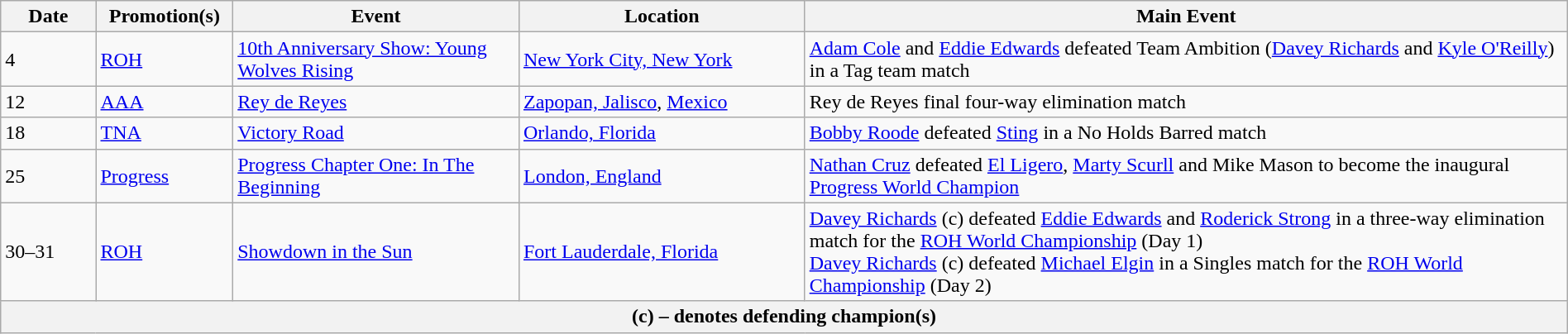<table class="wikitable" style="width:100%;">
<tr>
<th width=5%>Date</th>
<th width=5%>Promotion(s)</th>
<th width=15%>Event</th>
<th width=15%>Location</th>
<th width=40%>Main Event</th>
</tr>
<tr>
<td>4</td>
<td><a href='#'>ROH</a></td>
<td><a href='#'>10th Anniversary Show: Young Wolves Rising</a></td>
<td><a href='#'>New York City, New York</a></td>
<td><a href='#'>Adam Cole</a> and <a href='#'>Eddie Edwards</a> defeated Team Ambition (<a href='#'>Davey Richards</a> and <a href='#'>Kyle O'Reilly</a>) in a Tag team match</td>
</tr>
<tr>
<td>12</td>
<td><a href='#'>AAA</a></td>
<td><a href='#'>Rey de Reyes</a></td>
<td><a href='#'>Zapopan, Jalisco</a>, <a href='#'>Mexico</a></td>
<td>Rey de Reyes final four-way elimination match</td>
</tr>
<tr>
<td>18</td>
<td><a href='#'>TNA</a></td>
<td><a href='#'>Victory Road</a></td>
<td><a href='#'>Orlando, Florida</a></td>
<td><a href='#'>Bobby Roode</a> defeated <a href='#'>Sting</a> in a No Holds Barred match</td>
</tr>
<tr>
<td>25</td>
<td><a href='#'>Progress</a></td>
<td><a href='#'>Progress Chapter One: In The Beginning</a></td>
<td><a href='#'>London, England</a></td>
<td><a href='#'>Nathan Cruz</a> defeated <a href='#'>El Ligero</a>, <a href='#'>Marty Scurll</a> and Mike Mason to become the inaugural <a href='#'>Progress World Champion</a></td>
</tr>
<tr>
<td>30–31</td>
<td><a href='#'>ROH</a></td>
<td><a href='#'>Showdown in the Sun</a></td>
<td><a href='#'>Fort Lauderdale, Florida</a></td>
<td><a href='#'>Davey Richards</a> (c) defeated <a href='#'>Eddie Edwards</a> and <a href='#'>Roderick Strong</a> in a three-way elimination match for the <a href='#'>ROH World Championship</a> (Day 1)<br><a href='#'>Davey Richards</a> (c) defeated <a href='#'>Michael Elgin</a> in a Singles match for the <a href='#'>ROH World Championship</a> (Day 2)</td>
</tr>
<tr>
<th colspan="6">(c) – denotes defending champion(s)</th>
</tr>
</table>
